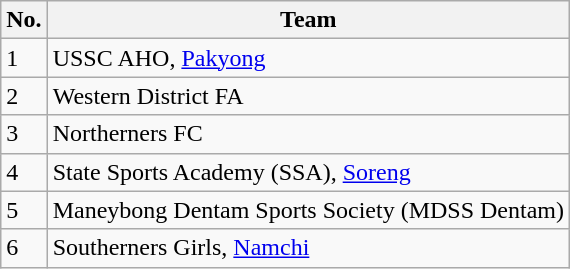<table class="wikitable">
<tr>
<th>No.</th>
<th>Team</th>
</tr>
<tr>
<td>1</td>
<td>USSC AHO, <a href='#'>Pakyong</a></td>
</tr>
<tr>
<td>2</td>
<td>Western District FA</td>
</tr>
<tr>
<td>3</td>
<td>Northerners FC</td>
</tr>
<tr>
<td>4</td>
<td>State Sports Academy (SSA), <a href='#'>Soreng</a></td>
</tr>
<tr>
<td>5</td>
<td>Maneybong Dentam Sports Society (MDSS Dentam)</td>
</tr>
<tr>
<td>6</td>
<td>Southerners Girls, <a href='#'>Namchi</a></td>
</tr>
</table>
